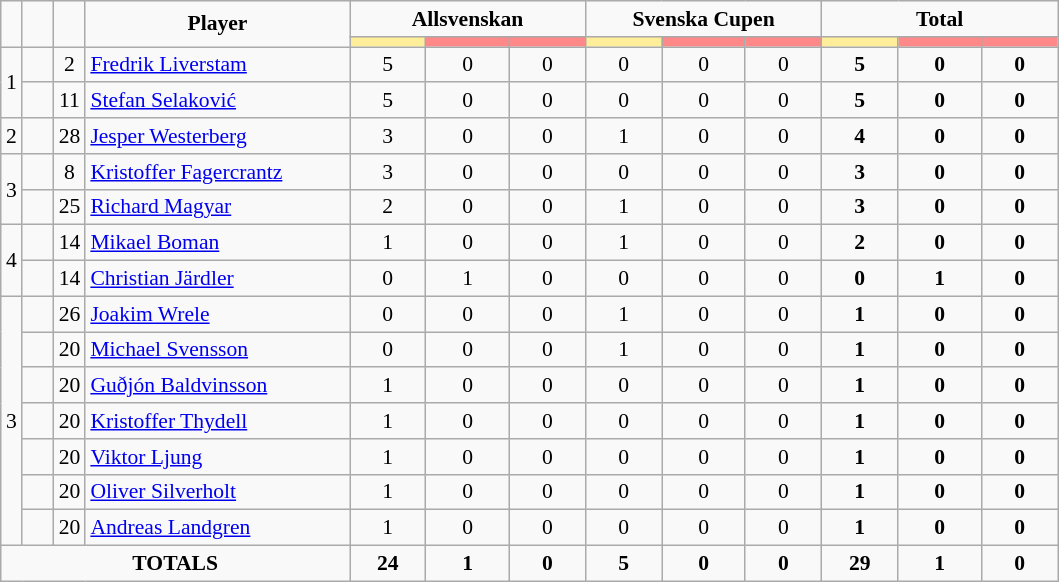<table class="wikitable" style="font-size: 90%; text-align: center;">
<tr>
<td rowspan=2  style="width:2%;"><strong></strong></td>
<td rowspan=2  style="width:3%;"><strong></strong></td>
<td rowspan=2  style="width:3%;"><strong></strong></td>
<td rowspan=2  style="width:25%;"><strong>Player</strong></td>
<td colspan=3><strong>Allsvenskan</strong></td>
<td colspan=3><strong>Svenska Cupen</strong></td>
<td colspan=3><strong>Total</strong></td>
</tr>
<tr>
<th style="width:25px; background:#fe9;"></th>
<th style="width:28px; background:#ff8888;"></th>
<th style="width:25px; background:#ff8888;"></th>
<th style="width:25px; background:#fe9;"></th>
<th style="width:28px; background:#ff8888;"></th>
<th style="width:25px; background:#ff8888;"></th>
<th style="width:25px; background:#fe9;"></th>
<th style="width:28px; background:#ff8888;"></th>
<th style="width:25px; background:#ff8888;"></th>
</tr>
<tr>
<td rowspan=2>1</td>
<td></td>
<td>2</td>
<td align=left> <a href='#'>Fredrik Liverstam</a></td>
<td>5</td>
<td>0</td>
<td>0</td>
<td>0</td>
<td>0</td>
<td>0</td>
<td><strong>5</strong></td>
<td><strong>0</strong></td>
<td><strong>0</strong></td>
</tr>
<tr>
<td></td>
<td>11</td>
<td align=left> <a href='#'>Stefan Selaković</a></td>
<td>5</td>
<td>0</td>
<td>0</td>
<td>0</td>
<td>0</td>
<td>0</td>
<td><strong>5</strong></td>
<td><strong>0</strong></td>
<td><strong>0</strong></td>
</tr>
<tr>
<td>2</td>
<td></td>
<td>28</td>
<td align=left> <a href='#'>Jesper Westerberg</a></td>
<td>3</td>
<td>0</td>
<td>0</td>
<td>1</td>
<td>0</td>
<td>0</td>
<td><strong>4</strong></td>
<td><strong>0</strong></td>
<td><strong>0</strong></td>
</tr>
<tr>
<td rowspan=2>3</td>
<td></td>
<td>8</td>
<td align=left> <a href='#'>Kristoffer Fagercrantz</a></td>
<td>3</td>
<td>0</td>
<td>0</td>
<td>0</td>
<td>0</td>
<td>0</td>
<td><strong>3</strong></td>
<td><strong>0</strong></td>
<td><strong>0</strong></td>
</tr>
<tr>
<td></td>
<td>25</td>
<td align=left> <a href='#'>Richard Magyar</a></td>
<td>2</td>
<td>0</td>
<td>0</td>
<td>1</td>
<td>0</td>
<td>0</td>
<td><strong>3</strong></td>
<td><strong>0</strong></td>
<td><strong>0</strong></td>
</tr>
<tr>
<td rowspan=2>4</td>
<td></td>
<td>14</td>
<td align=left> <a href='#'>Mikael Boman</a></td>
<td>1</td>
<td>0</td>
<td>0</td>
<td>1</td>
<td>0</td>
<td>0</td>
<td><strong>2</strong></td>
<td><strong>0</strong></td>
<td><strong>0</strong></td>
</tr>
<tr>
<td></td>
<td>14</td>
<td align=left> <a href='#'>Christian Järdler</a></td>
<td>0</td>
<td>1</td>
<td>0</td>
<td>0</td>
<td>0</td>
<td>0</td>
<td><strong>0</strong></td>
<td><strong>1</strong></td>
<td><strong>0</strong></td>
</tr>
<tr>
<td rowspan=7>3</td>
<td></td>
<td>26</td>
<td align=left> <a href='#'>Joakim Wrele</a></td>
<td>0</td>
<td>0</td>
<td>0</td>
<td>1</td>
<td>0</td>
<td>0</td>
<td><strong>1</strong></td>
<td><strong>0</strong></td>
<td><strong>0</strong></td>
</tr>
<tr>
<td></td>
<td>20</td>
<td align=left> <a href='#'>Michael Svensson</a></td>
<td>0</td>
<td>0</td>
<td>0</td>
<td>1</td>
<td>0</td>
<td>0</td>
<td><strong>1</strong></td>
<td><strong>0</strong></td>
<td><strong>0</strong></td>
</tr>
<tr>
<td></td>
<td>20</td>
<td align=left> <a href='#'>Guðjón Baldvinsson</a></td>
<td>1</td>
<td>0</td>
<td>0</td>
<td>0</td>
<td>0</td>
<td>0</td>
<td><strong>1</strong></td>
<td><strong>0</strong></td>
<td><strong>0</strong></td>
</tr>
<tr>
<td></td>
<td>20</td>
<td align=left> <a href='#'>Kristoffer Thydell</a></td>
<td>1</td>
<td>0</td>
<td>0</td>
<td>0</td>
<td>0</td>
<td>0</td>
<td><strong>1</strong></td>
<td><strong>0</strong></td>
<td><strong>0</strong></td>
</tr>
<tr>
<td></td>
<td>20</td>
<td align=left> <a href='#'>Viktor Ljung</a></td>
<td>1</td>
<td>0</td>
<td>0</td>
<td>0</td>
<td>0</td>
<td>0</td>
<td><strong>1</strong></td>
<td><strong>0</strong></td>
<td><strong>0</strong></td>
</tr>
<tr>
<td></td>
<td>20</td>
<td align=left> <a href='#'>Oliver Silverholt</a></td>
<td>1</td>
<td>0</td>
<td>0</td>
<td>0</td>
<td>0</td>
<td>0</td>
<td><strong>1</strong></td>
<td><strong>0</strong></td>
<td><strong>0</strong></td>
</tr>
<tr>
<td></td>
<td>20</td>
<td align=left> <a href='#'>Andreas Landgren</a></td>
<td>1</td>
<td>0</td>
<td>0</td>
<td>0</td>
<td>0</td>
<td>0</td>
<td><strong>1</strong></td>
<td><strong>0</strong></td>
<td><strong>0</strong></td>
</tr>
<tr>
<td colspan=4><strong>TOTALS</strong></td>
<td><strong>24</strong></td>
<td><strong>1</strong></td>
<td><strong>0</strong></td>
<td><strong>5</strong></td>
<td><strong>0</strong></td>
<td><strong>0</strong></td>
<td><strong>29</strong></td>
<td><strong>1</strong></td>
<td><strong>0</strong></td>
</tr>
</table>
